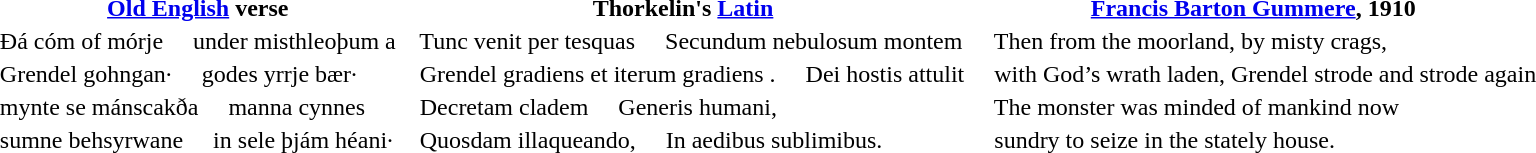<table style="margin:1em auto;">
<tr>
<th><a href='#'>Old English</a> verse</th>
<th>Thorkelin's <a href='#'>Latin</a></th>
<th><a href='#'>Francis Barton Gummere</a>, 1910</th>
</tr>
<tr>
<td>Ðá cóm of mórje     under misthleoþum a</td>
<td>   Tunc venit per tesquas     Secundum nebulosum montem</td>
<td>    Then from the moorland, by misty crags,</td>
</tr>
<tr>
<td>Grendel gohngan·     godes yrrje bær·</td>
<td>   Grendel gradiens et iterum gradiens .     Dei hostis attulit</td>
<td>    with God’s wrath laden, Grendel strode and strode again</td>
</tr>
<tr>
<td>mynte se mánscakða     manna cynnes</td>
<td>   Decretam cladem     Generis humani,</td>
<td>    The monster was minded of mankind now</td>
</tr>
<tr>
<td>sumne behsyrwane     in sele þjám héani·</td>
<td>   Quosdam illaqueando,     In aedibus sublimibus.</td>
<td>    sundry to seize in the stately house.</td>
</tr>
</table>
